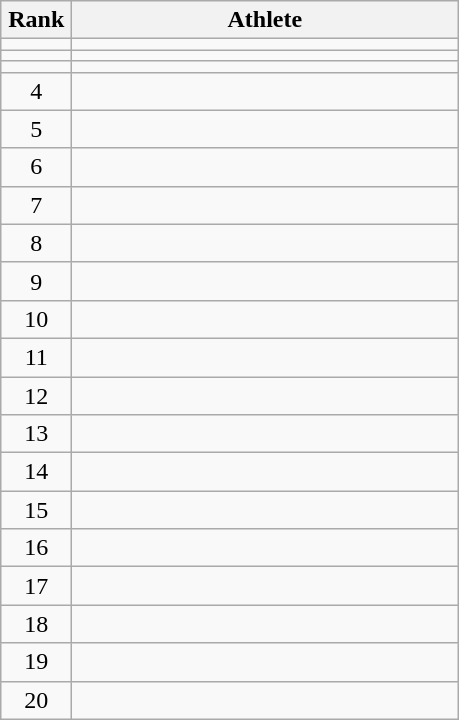<table class="wikitable" style="text-align: center;">
<tr>
<th width=40>Rank</th>
<th width=250>Athlete</th>
</tr>
<tr>
<td></td>
<td align="left"></td>
</tr>
<tr>
<td></td>
<td align="left"></td>
</tr>
<tr>
<td></td>
<td align="left"></td>
</tr>
<tr>
<td>4</td>
<td align="left"></td>
</tr>
<tr>
<td>5</td>
<td align="left"></td>
</tr>
<tr>
<td>6</td>
<td align="left"></td>
</tr>
<tr>
<td>7</td>
<td align="left"></td>
</tr>
<tr>
<td>8</td>
<td align="left"></td>
</tr>
<tr>
<td>9</td>
<td align="left"></td>
</tr>
<tr>
<td>10</td>
<td align="left"></td>
</tr>
<tr>
<td>11</td>
<td align="left"></td>
</tr>
<tr>
<td>12</td>
<td align="left"></td>
</tr>
<tr>
<td>13</td>
<td align="left"></td>
</tr>
<tr>
<td>14</td>
<td align="left"></td>
</tr>
<tr>
<td>15</td>
<td align="left"></td>
</tr>
<tr>
<td>16</td>
<td align="left"></td>
</tr>
<tr>
<td>17</td>
<td align="left"></td>
</tr>
<tr>
<td>18</td>
<td align="left"></td>
</tr>
<tr>
<td>19</td>
<td align="left"></td>
</tr>
<tr>
<td>20</td>
<td align="left"></td>
</tr>
</table>
